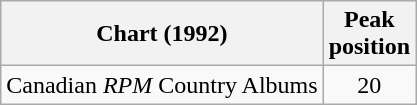<table class="wikitable">
<tr>
<th>Chart (1992)</th>
<th>Peak<br>position</th>
</tr>
<tr>
<td>Canadian <em>RPM</em> Country Albums</td>
<td align="center">20</td>
</tr>
</table>
